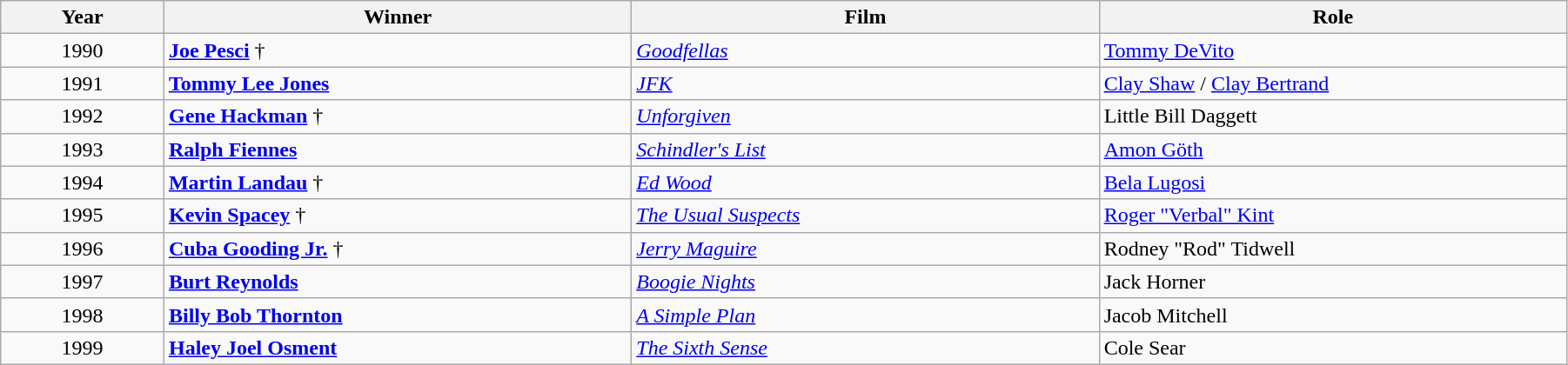<table class="wikitable" width="95%" cellpadding="5">
<tr>
<th width="100"><strong>Year</strong></th>
<th width="300"><strong>Winner</strong></th>
<th width="300"><strong>Film</strong></th>
<th width="300"><strong>Role</strong></th>
</tr>
<tr>
<td style="text-align:center;">1990</td>
<td><strong><a href='#'>Joe Pesci</a></strong> †</td>
<td><em><a href='#'>Goodfellas</a></em></td>
<td><a href='#'>Tommy DeVito</a></td>
</tr>
<tr>
<td style="text-align:center;">1991</td>
<td><strong><a href='#'>Tommy Lee Jones</a></strong></td>
<td><em><a href='#'>JFK</a></em></td>
<td><a href='#'>Clay Shaw</a> / <a href='#'>Clay Bertrand</a></td>
</tr>
<tr>
<td style="text-align:center;">1992</td>
<td><strong><a href='#'>Gene Hackman</a></strong> †</td>
<td><em><a href='#'>Unforgiven</a></em></td>
<td>Little Bill Daggett</td>
</tr>
<tr>
<td style="text-align:center;">1993</td>
<td><strong><a href='#'>Ralph Fiennes</a></strong></td>
<td><em><a href='#'>Schindler's List</a></em></td>
<td><a href='#'>Amon Göth</a></td>
</tr>
<tr>
<td style="text-align:center;">1994</td>
<td><strong><a href='#'>Martin Landau</a></strong> †</td>
<td><em><a href='#'>Ed Wood</a></em></td>
<td><a href='#'>Bela Lugosi</a></td>
</tr>
<tr>
<td style="text-align:center;">1995</td>
<td><strong><a href='#'>Kevin Spacey</a></strong> †</td>
<td><em><a href='#'>The Usual Suspects</a></em></td>
<td><a href='#'>Roger "Verbal" Kint</a></td>
</tr>
<tr>
<td style="text-align:center;">1996</td>
<td><strong><a href='#'>Cuba Gooding Jr.</a></strong> †</td>
<td><em><a href='#'>Jerry Maguire</a></em></td>
<td>Rodney "Rod" Tidwell</td>
</tr>
<tr>
<td style="text-align:center;">1997</td>
<td><strong><a href='#'>Burt Reynolds</a></strong></td>
<td><em><a href='#'>Boogie Nights</a></em></td>
<td>Jack Horner</td>
</tr>
<tr>
<td style="text-align:center;">1998</td>
<td><strong><a href='#'>Billy Bob Thornton</a></strong></td>
<td><em><a href='#'>A Simple Plan</a></em></td>
<td>Jacob Mitchell</td>
</tr>
<tr>
<td style="text-align:center;">1999</td>
<td><strong><a href='#'>Haley Joel Osment</a></strong></td>
<td><em><a href='#'>The Sixth Sense</a></em></td>
<td>Cole Sear</td>
</tr>
</table>
